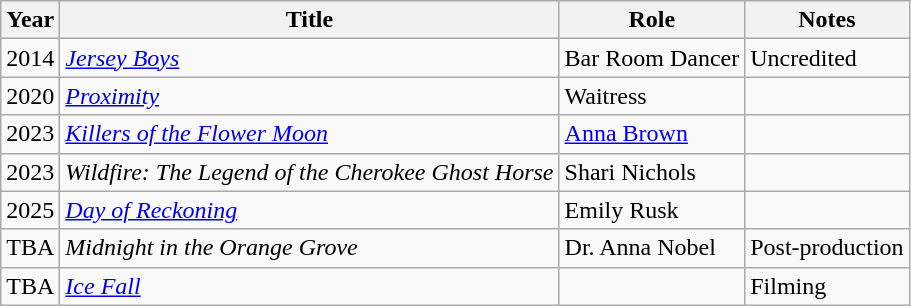<table class="wikitable sortable">
<tr>
<th>Year</th>
<th>Title</th>
<th>Role</th>
<th>Notes</th>
</tr>
<tr>
<td>2014</td>
<td><a href='#'><em>Jersey Boys</em></a></td>
<td>Bar Room Dancer</td>
<td>Uncredited</td>
</tr>
<tr>
<td>2020</td>
<td><a href='#'><em>Proximity</em></a></td>
<td>Waitress</td>
<td></td>
</tr>
<tr>
<td>2023</td>
<td><a href='#'><em>Killers of the Flower Moon</em></a></td>
<td><a href='#'>Anna Brown</a></td>
<td></td>
</tr>
<tr>
<td>2023</td>
<td><em>Wildfire: The Legend of the Cherokee Ghost Horse</em></td>
<td>Shari Nichols</td>
<td></td>
</tr>
<tr>
<td>2025</td>
<td><em><a href='#'>Day of Reckoning</a></em></td>
<td>Emily Rusk</td>
<td></td>
</tr>
<tr>
<td>TBA</td>
<td><em>Midnight in the Orange Grove</em></td>
<td>Dr. Anna Nobel</td>
<td>Post-production</td>
</tr>
<tr>
<td>TBA</td>
<td><em><a href='#'>Ice Fall</a></em></td>
<td></td>
<td>Filming</td>
</tr>
</table>
